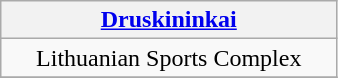<table class="wikitable" style="text-align:center" width=225>
<tr>
<th> <strong><a href='#'>Druskininkai</a></strong></th>
</tr>
<tr>
<td>Lithuanian Sports Complex</td>
</tr>
<tr>
</tr>
</table>
